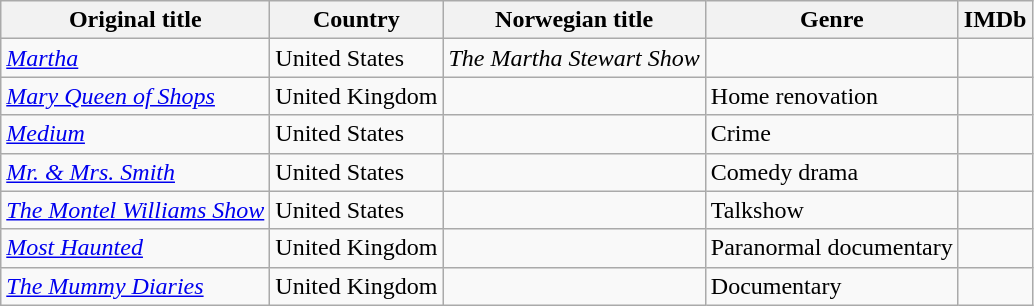<table class="wikitable">
<tr>
<th>Original title</th>
<th>Country</th>
<th>Norwegian title</th>
<th>Genre</th>
<th>IMDb</th>
</tr>
<tr>
<td><em><a href='#'>Martha</a></em></td>
<td>United States</td>
<td><em>The Martha Stewart Show </em></td>
<td></td>
<td></td>
</tr>
<tr>
<td><em><a href='#'>Mary Queen of Shops</a></em></td>
<td>United Kingdom</td>
<td></td>
<td>Home renovation</td>
<td></td>
</tr>
<tr>
<td><em><a href='#'>Medium</a></em></td>
<td>United States</td>
<td></td>
<td>Crime</td>
<td></td>
</tr>
<tr>
<td><em><a href='#'>Mr. & Mrs. Smith</a></em></td>
<td>United States</td>
<td></td>
<td>Comedy drama</td>
<td></td>
</tr>
<tr>
<td><em><a href='#'>The Montel Williams Show</a></em></td>
<td>United States</td>
<td></td>
<td>Talkshow</td>
<td></td>
</tr>
<tr>
<td><em><a href='#'>Most Haunted</a></em></td>
<td>United Kingdom</td>
<td></td>
<td>Paranormal documentary</td>
<td></td>
</tr>
<tr>
<td><em><a href='#'>The Mummy Diaries</a></em></td>
<td>United Kingdom</td>
<td></td>
<td>Documentary</td>
<td></td>
</tr>
</table>
